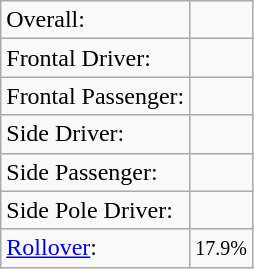<table class="wikitable">
<tr>
<td>Overall:</td>
<td></td>
</tr>
<tr>
<td>Frontal Driver:</td>
<td></td>
</tr>
<tr>
<td>Frontal Passenger:</td>
<td></td>
</tr>
<tr>
<td>Side Driver:</td>
<td></td>
</tr>
<tr>
<td>Side Passenger:</td>
<td></td>
</tr>
<tr>
<td>Side Pole Driver:</td>
<td></td>
</tr>
<tr>
<td><a href='#'>Rollover</a>:</td>
<td> <small>17.9%</small></td>
</tr>
</table>
